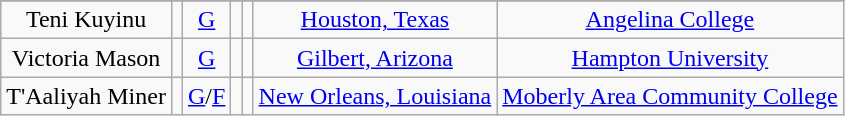<table class="wikitable sortable" style="text-align: center">
<tr align=center>
</tr>
<tr>
<td>Teni Kuyinu</td>
<td></td>
<td><a href='#'>G</a></td>
<td></td>
<td></td>
<td><a href='#'>Houston, Texas</a></td>
<td><a href='#'>Angelina College</a></td>
</tr>
<tr>
<td>Victoria Mason</td>
<td></td>
<td><a href='#'>G</a></td>
<td></td>
<td></td>
<td><a href='#'>Gilbert, Arizona</a></td>
<td><a href='#'>Hampton University</a></td>
</tr>
<tr>
<td>T'Aaliyah Miner</td>
<td></td>
<td><a href='#'>G</a>/<a href='#'>F</a></td>
<td></td>
<td></td>
<td><a href='#'>New Orleans, Louisiana</a></td>
<td><a href='#'>Moberly Area Community College</a></td>
</tr>
</table>
